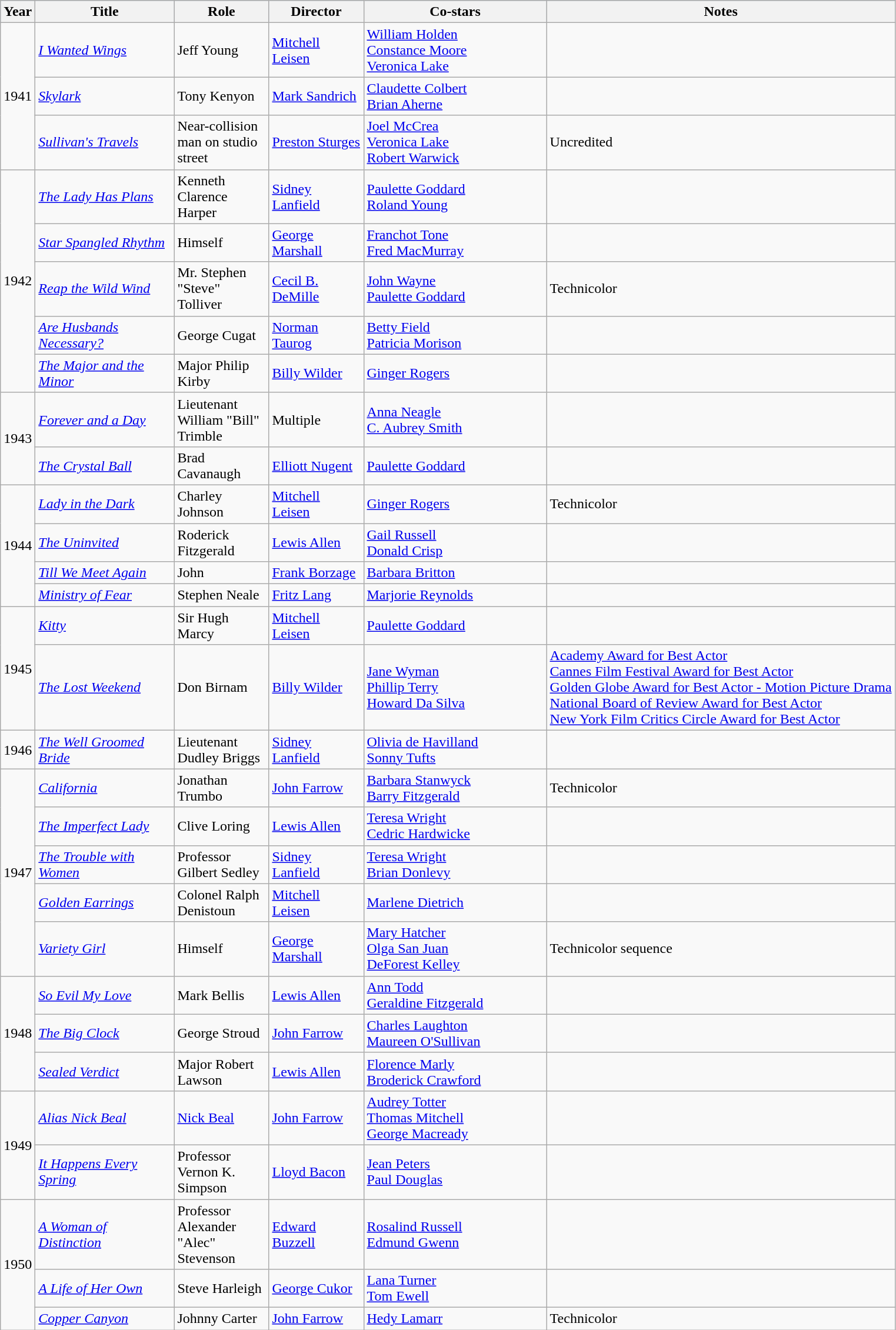<table class="wikitable">
<tr style="background:#b0c4de; text-align:center;">
<th style="width:30px;">Year</th>
<th style="width:150px;">Title</th>
<th style="width:100px;">Role</th>
<th style="width:100px;">Director</th>
<th style="width:200px;">Co-stars</th>
<th>Notes</th>
</tr>
<tr>
<td rowspan=3>1941</td>
<td><em><a href='#'>I Wanted Wings</a></em></td>
<td>Jeff Young</td>
<td><a href='#'>Mitchell Leisen</a></td>
<td><a href='#'>William Holden</a><br><a href='#'>Constance Moore</a><br><a href='#'>Veronica Lake</a></td>
<td></td>
</tr>
<tr>
<td><em><a href='#'>Skylark</a></em></td>
<td>Tony Kenyon</td>
<td><a href='#'>Mark Sandrich</a></td>
<td><a href='#'>Claudette Colbert</a><br><a href='#'>Brian Aherne</a></td>
<td></td>
</tr>
<tr>
<td><em><a href='#'>Sullivan's Travels</a></em></td>
<td>Near-collision man on studio street</td>
<td><a href='#'>Preston Sturges</a></td>
<td><a href='#'>Joel McCrea</a><br><a href='#'>Veronica Lake</a><br><a href='#'>Robert Warwick</a></td>
<td>Uncredited</td>
</tr>
<tr>
<td rowspan=5>1942</td>
<td><em><a href='#'>The Lady Has Plans</a></em></td>
<td>Kenneth Clarence Harper</td>
<td><a href='#'>Sidney Lanfield</a></td>
<td><a href='#'>Paulette Goddard</a><br><a href='#'>Roland Young</a></td>
<td></td>
</tr>
<tr>
<td><em><a href='#'>Star Spangled Rhythm</a></em></td>
<td>Himself</td>
<td><a href='#'>George Marshall</a></td>
<td><a href='#'>Franchot Tone</a><br><a href='#'>Fred MacMurray</a></td>
<td></td>
</tr>
<tr>
<td><em><a href='#'>Reap the Wild Wind</a></em></td>
<td>Mr. Stephen "Steve" Tolliver</td>
<td><a href='#'>Cecil B. DeMille</a></td>
<td><a href='#'>John Wayne</a><br><a href='#'>Paulette Goddard</a></td>
<td>Technicolor</td>
</tr>
<tr>
<td><em><a href='#'>Are Husbands Necessary?</a></em></td>
<td>George Cugat</td>
<td><a href='#'>Norman Taurog</a></td>
<td><a href='#'>Betty Field</a><br><a href='#'>Patricia Morison</a></td>
<td></td>
</tr>
<tr>
<td><em><a href='#'>The Major and the Minor</a></em></td>
<td>Major Philip Kirby</td>
<td><a href='#'>Billy Wilder</a></td>
<td><a href='#'>Ginger Rogers</a></td>
<td></td>
</tr>
<tr>
<td rowspan=2>1943</td>
<td><em><a href='#'>Forever and a Day</a></em></td>
<td>Lieutenant William "Bill" Trimble</td>
<td>Multiple</td>
<td><a href='#'>Anna Neagle</a><br><a href='#'>C. Aubrey Smith</a></td>
<td></td>
</tr>
<tr>
<td><em><a href='#'>The Crystal Ball</a></em></td>
<td>Brad Cavanaugh</td>
<td><a href='#'>Elliott Nugent</a></td>
<td><a href='#'>Paulette Goddard</a></td>
<td></td>
</tr>
<tr>
<td rowspan=4>1944</td>
<td><em><a href='#'>Lady in the Dark</a></em></td>
<td>Charley Johnson</td>
<td><a href='#'>Mitchell Leisen</a></td>
<td><a href='#'>Ginger Rogers</a></td>
<td>Technicolor</td>
</tr>
<tr>
<td><em><a href='#'>The Uninvited</a></em></td>
<td>Roderick Fitzgerald</td>
<td><a href='#'>Lewis Allen</a></td>
<td><a href='#'>Gail Russell</a><br><a href='#'>Donald Crisp</a></td>
<td></td>
</tr>
<tr>
<td><em><a href='#'>Till We Meet Again</a></em></td>
<td>John</td>
<td><a href='#'>Frank Borzage</a></td>
<td><a href='#'>Barbara Britton</a></td>
<td></td>
</tr>
<tr>
<td><em><a href='#'>Ministry of Fear</a></em></td>
<td>Stephen Neale</td>
<td><a href='#'>Fritz Lang</a></td>
<td><a href='#'>Marjorie Reynolds</a></td>
<td></td>
</tr>
<tr>
<td rowspan=2>1945</td>
<td><em><a href='#'>Kitty</a></em></td>
<td>Sir Hugh Marcy</td>
<td><a href='#'>Mitchell Leisen</a></td>
<td><a href='#'>Paulette Goddard</a></td>
<td></td>
</tr>
<tr>
<td><em><a href='#'>The Lost Weekend</a></em></td>
<td>Don Birnam</td>
<td><a href='#'>Billy Wilder</a></td>
<td><a href='#'>Jane Wyman</a><br><a href='#'>Phillip Terry</a><br><a href='#'>Howard Da Silva</a></td>
<td><a href='#'>Academy Award for Best Actor</a><br><a href='#'>Cannes Film Festival Award for Best Actor</a><br><a href='#'>Golden Globe Award for Best Actor - Motion Picture Drama</a><br><a href='#'>National Board of Review Award for Best Actor</a><br><a href='#'>New York Film Critics Circle Award for Best Actor</a></td>
</tr>
<tr>
<td>1946</td>
<td><em><a href='#'>The Well Groomed Bride</a></em></td>
<td>Lieutenant Dudley Briggs</td>
<td><a href='#'>Sidney Lanfield</a></td>
<td><a href='#'>Olivia de Havilland</a><br><a href='#'>Sonny Tufts</a></td>
<td></td>
</tr>
<tr>
<td rowspan=5>1947</td>
<td><em><a href='#'>California</a></em></td>
<td>Jonathan Trumbo</td>
<td><a href='#'>John Farrow</a></td>
<td><a href='#'>Barbara Stanwyck</a><br><a href='#'>Barry Fitzgerald</a></td>
<td>Technicolor</td>
</tr>
<tr>
<td><em><a href='#'>The Imperfect Lady</a></em></td>
<td>Clive Loring</td>
<td><a href='#'>Lewis Allen</a></td>
<td><a href='#'>Teresa Wright</a><br><a href='#'>Cedric Hardwicke</a></td>
<td></td>
</tr>
<tr>
<td><em><a href='#'>The Trouble with Women</a></em></td>
<td>Professor Gilbert Sedley</td>
<td><a href='#'>Sidney Lanfield</a></td>
<td><a href='#'>Teresa Wright</a><br><a href='#'>Brian Donlevy</a></td>
<td></td>
</tr>
<tr>
<td><em><a href='#'>Golden Earrings</a></em></td>
<td>Colonel Ralph Denistoun</td>
<td><a href='#'>Mitchell Leisen</a></td>
<td><a href='#'>Marlene Dietrich</a></td>
<td></td>
</tr>
<tr>
<td><em><a href='#'>Variety Girl</a></em></td>
<td>Himself</td>
<td><a href='#'>George Marshall</a></td>
<td><a href='#'>Mary Hatcher</a><br><a href='#'>Olga San Juan</a><br><a href='#'>DeForest Kelley</a></td>
<td>Technicolor sequence</td>
</tr>
<tr>
<td rowspan=3>1948</td>
<td><em><a href='#'>So Evil My Love</a></em></td>
<td>Mark Bellis</td>
<td><a href='#'>Lewis Allen</a></td>
<td><a href='#'>Ann Todd</a><br><a href='#'>Geraldine Fitzgerald</a></td>
<td></td>
</tr>
<tr>
<td><em><a href='#'>The Big Clock</a></em></td>
<td>George Stroud</td>
<td><a href='#'>John Farrow</a></td>
<td><a href='#'>Charles Laughton</a><br><a href='#'>Maureen O'Sullivan</a></td>
<td></td>
</tr>
<tr>
<td><em><a href='#'>Sealed Verdict</a></em></td>
<td>Major Robert Lawson</td>
<td><a href='#'>Lewis Allen</a></td>
<td><a href='#'>Florence Marly</a><br><a href='#'>Broderick Crawford</a></td>
<td></td>
</tr>
<tr>
<td rowspan=2>1949</td>
<td><em><a href='#'>Alias Nick Beal</a></em></td>
<td><a href='#'>Nick Beal</a></td>
<td><a href='#'>John Farrow</a></td>
<td><a href='#'>Audrey Totter</a><br><a href='#'>Thomas Mitchell</a><br><a href='#'>George Macready</a></td>
<td></td>
</tr>
<tr>
<td><em><a href='#'>It Happens Every Spring</a></em></td>
<td>Professor Vernon K. Simpson</td>
<td><a href='#'>Lloyd Bacon</a></td>
<td><a href='#'>Jean Peters</a><br><a href='#'>Paul Douglas</a></td>
<td></td>
</tr>
<tr>
<td rowspan=3>1950</td>
<td><em><a href='#'>A Woman of Distinction</a></em></td>
<td>Professor Alexander "Alec" Stevenson</td>
<td><a href='#'>Edward Buzzell</a></td>
<td><a href='#'>Rosalind Russell</a><br><a href='#'>Edmund Gwenn</a></td>
<td></td>
</tr>
<tr>
<td><em><a href='#'>A Life of Her Own</a></em></td>
<td>Steve Harleigh</td>
<td><a href='#'>George Cukor</a></td>
<td><a href='#'>Lana Turner</a><br><a href='#'>Tom Ewell</a></td>
<td></td>
</tr>
<tr>
<td><em><a href='#'>Copper Canyon</a></em></td>
<td>Johnny Carter</td>
<td><a href='#'>John Farrow</a></td>
<td><a href='#'>Hedy Lamarr</a></td>
<td>Technicolor</td>
</tr>
</table>
